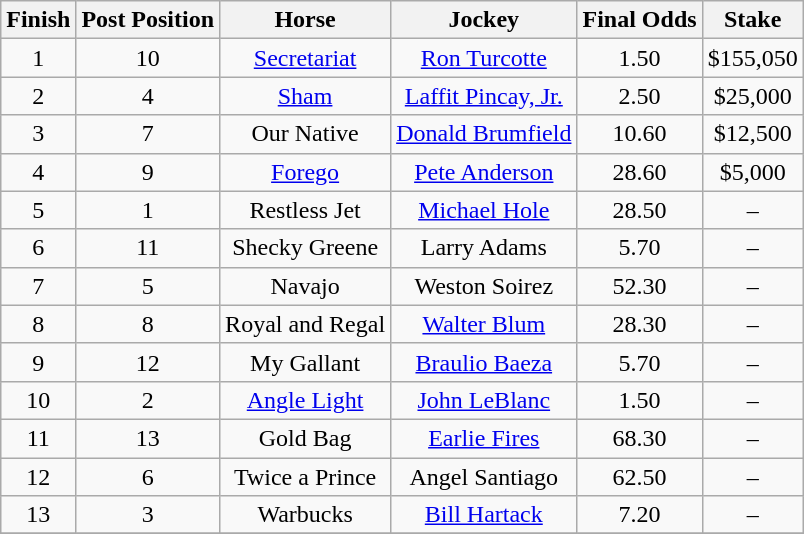<table class="wikitable sortable plainrowheaders">
<tr>
<th scope="col">Finish</th>
<th scope="col">Post Position</th>
<th scope="col">Horse</th>
<th scope="col">Jockey</th>
<th scope="col">Final Odds</th>
<th scope="col" class="unsortable">Stake</th>
</tr>
<tr>
<td style="text-align:center;">1</td>
<td style="text-align:center;">10</td>
<td style="text-align:center;"><a href='#'>Secretariat</a></td>
<td style="text-align:center;"><a href='#'>Ron Turcotte</a></td>
<td style="text-align:center;">1.50</td>
<td style="text-align:center;">$155,050</td>
</tr>
<tr>
<td style="text-align:center;">2</td>
<td style="text-align:center;">4</td>
<td style="text-align:center;"><a href='#'>Sham</a></td>
<td style="text-align:center;"><a href='#'>Laffit Pincay, Jr.</a></td>
<td style="text-align:center;">2.50</td>
<td style="text-align:center;">$25,000</td>
</tr>
<tr>
<td style="text-align:center;">3</td>
<td style="text-align:center;">7</td>
<td style="text-align:center;">Our Native</td>
<td style="text-align:center;"><a href='#'>Donald Brumfield</a></td>
<td style="text-align:center;">10.60</td>
<td style="text-align:center;">$12,500</td>
</tr>
<tr>
<td style="text-align:center;">4</td>
<td style="text-align:center;">9</td>
<td style="text-align:center;"><a href='#'>Forego</a></td>
<td style="text-align:center;"><a href='#'>Pete Anderson</a></td>
<td style="text-align:center;">28.60</td>
<td style="text-align:center;">$5,000</td>
</tr>
<tr>
<td style="text-align:center;">5</td>
<td style="text-align:center;">1</td>
<td style="text-align:center;">Restless Jet</td>
<td style="text-align:center;"><a href='#'>Michael Hole</a></td>
<td style="text-align:center;">28.50</td>
<td style="text-align:center;">–</td>
</tr>
<tr>
<td style="text-align:center;">6</td>
<td style="text-align:center;">11</td>
<td style="text-align:center;">Shecky Greene</td>
<td style="text-align:center;">Larry Adams</td>
<td style="text-align:center;">5.70</td>
<td style="text-align:center;">–</td>
</tr>
<tr>
<td style="text-align:center;">7</td>
<td style="text-align:center;">5</td>
<td style="text-align:center;">Navajo</td>
<td style="text-align:center;">Weston Soirez</td>
<td style="text-align:center;">52.30</td>
<td style="text-align:center;">–</td>
</tr>
<tr>
<td style="text-align:center;">8</td>
<td style="text-align:center;">8</td>
<td style="text-align:center;">Royal and Regal</td>
<td style="text-align:center;"><a href='#'>Walter Blum</a></td>
<td style="text-align:center;">28.30</td>
<td style="text-align:center;">–</td>
</tr>
<tr>
<td style="text-align:center;">9</td>
<td style="text-align:center;">12</td>
<td style="text-align:center;">My Gallant</td>
<td style="text-align:center;"><a href='#'>Braulio Baeza</a></td>
<td style="text-align:center;">5.70</td>
<td style="text-align:center;">–</td>
</tr>
<tr>
<td style="text-align:center;">10</td>
<td style="text-align:center;">2</td>
<td style="text-align:center;"><a href='#'>Angle Light</a></td>
<td style="text-align:center;"><a href='#'>John LeBlanc</a></td>
<td style="text-align:center;">1.50</td>
<td style="text-align:center;">–</td>
</tr>
<tr>
<td style="text-align:center;">11</td>
<td style="text-align:center;">13</td>
<td style="text-align:center;">Gold Bag</td>
<td style="text-align:center;"><a href='#'>Earlie Fires</a></td>
<td style="text-align:center;">68.30</td>
<td style="text-align:center;">–</td>
</tr>
<tr>
<td style="text-align:center;">12</td>
<td style="text-align:center;">6</td>
<td style="text-align:center;">Twice a Prince</td>
<td style="text-align:center;">Angel Santiago</td>
<td style="text-align:center;">62.50</td>
<td style="text-align:center;">–</td>
</tr>
<tr>
<td style="text-align:center;">13</td>
<td style="text-align:center;">3</td>
<td style="text-align:center;">Warbucks</td>
<td style="text-align:center;"><a href='#'>Bill Hartack</a></td>
<td style="text-align:center;">7.20</td>
<td style="text-align:center;">–</td>
</tr>
<tr>
</tr>
</table>
